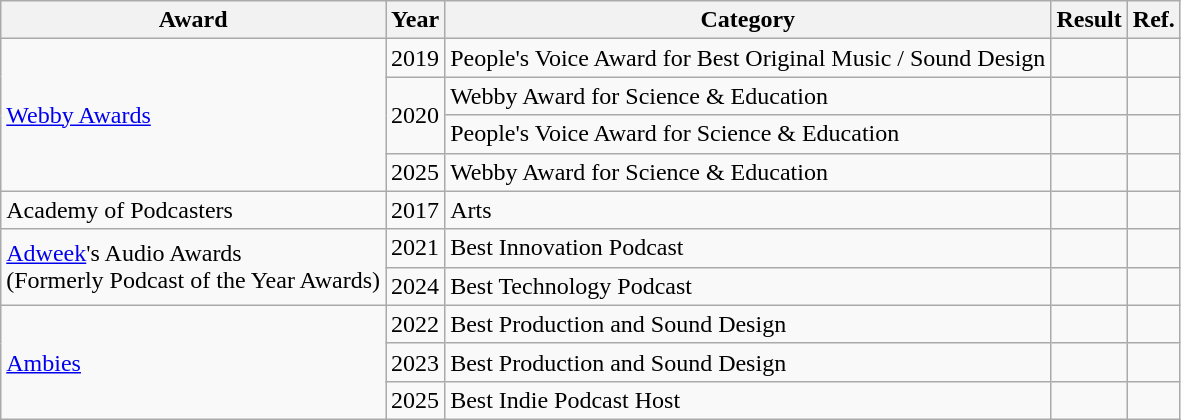<table class="wikitable sortable">
<tr>
<th>Award</th>
<th>Year</th>
<th>Category</th>
<th>Result</th>
<th>Ref.</th>
</tr>
<tr>
<td rowspan="4"><a href='#'>Webby Awards</a></td>
<td>2019</td>
<td>People's Voice Award for Best Original Music / Sound Design</td>
<td></td>
<td></td>
</tr>
<tr>
<td rowspan="2">2020</td>
<td>Webby Award for Science & Education</td>
<td></td>
<td></td>
</tr>
<tr>
<td>People's Voice Award for Science & Education</td>
<td></td>
<td></td>
</tr>
<tr>
<td>2025</td>
<td>Webby Award for Science & Education</td>
<td></td>
<td></td>
</tr>
<tr>
<td>Academy of Podcasters</td>
<td>2017</td>
<td>Arts</td>
<td></td>
<td></td>
</tr>
<tr>
<td rowspan="2"><a href='#'>Adweek</a>'s Audio Awards<br>(Formerly Podcast of the Year Awards)</td>
<td>2021</td>
<td>Best Innovation Podcast</td>
<td></td>
<td></td>
</tr>
<tr>
<td>2024</td>
<td>Best Technology Podcast</td>
<td></td>
<td></td>
</tr>
<tr>
<td rowspan="3"><a href='#'>Ambies</a></td>
<td>2022</td>
<td>Best Production and Sound Design</td>
<td></td>
<td></td>
</tr>
<tr>
<td>2023</td>
<td>Best Production and Sound Design</td>
<td></td>
<td></td>
</tr>
<tr>
<td>2025</td>
<td>Best Indie Podcast Host</td>
<td></td>
<td></td>
</tr>
</table>
